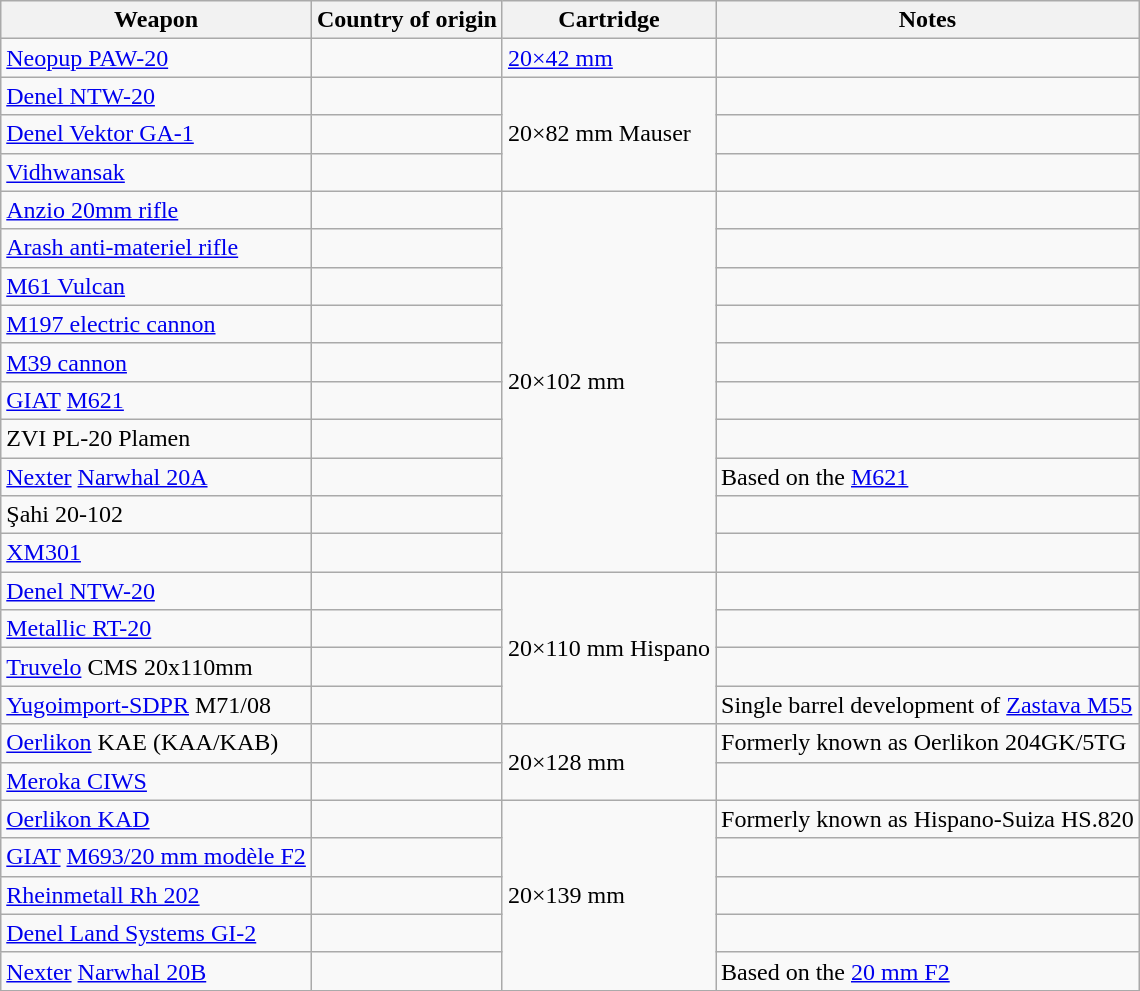<table class="wikitable">
<tr>
<th>Weapon</th>
<th>Country of origin</th>
<th>Cartridge</th>
<th>Notes</th>
</tr>
<tr>
<td><a href='#'>Neopup PAW-20</a></td>
<td></td>
<td><a href='#'>20×42 mm</a></td>
<td></td>
</tr>
<tr>
<td><a href='#'>Denel NTW-20</a></td>
<td></td>
<td rowspan="3">20×82 mm Mauser</td>
<td></td>
</tr>
<tr>
<td><a href='#'>Denel Vektor GA-1</a></td>
<td></td>
<td></td>
</tr>
<tr>
<td><a href='#'>Vidhwansak</a></td>
<td></td>
<td></td>
</tr>
<tr>
<td><a href='#'>Anzio 20mm rifle</a></td>
<td></td>
<td rowspan="10">20×102 mm</td>
<td></td>
</tr>
<tr>
<td><a href='#'>Arash anti-materiel rifle</a></td>
<td></td>
<td></td>
</tr>
<tr>
<td><a href='#'>M61 Vulcan</a></td>
<td></td>
<td></td>
</tr>
<tr>
<td><a href='#'>M197 electric cannon</a></td>
<td></td>
<td></td>
</tr>
<tr>
<td><a href='#'>M39 cannon</a></td>
<td></td>
<td></td>
</tr>
<tr>
<td><a href='#'>GIAT</a> <a href='#'>M621</a></td>
<td></td>
<td></td>
</tr>
<tr>
<td>ZVI PL-20 Plamen</td>
<td></td>
<td></td>
</tr>
<tr>
<td><a href='#'>Nexter</a> <a href='#'>Narwhal 20A</a></td>
<td></td>
<td>Based on the <a href='#'>M621</a></td>
</tr>
<tr>
<td>Şahi 20-102</td>
<td></td>
<td></td>
</tr>
<tr>
<td><a href='#'>XM301</a></td>
<td></td>
<td></td>
</tr>
<tr>
<td><a href='#'>Denel NTW-20</a></td>
<td></td>
<td rowspan="4">20×110 mm Hispano</td>
<td></td>
</tr>
<tr>
<td><a href='#'>Metallic RT-20</a></td>
<td></td>
<td></td>
</tr>
<tr>
<td><a href='#'>Truvelo</a> CMS 20x110mm</td>
<td></td>
<td></td>
</tr>
<tr>
<td><a href='#'>Yugoimport-SDPR</a> M71/08</td>
<td></td>
<td>Single barrel development of <a href='#'>Zastava M55</a></td>
</tr>
<tr>
<td><a href='#'>Oerlikon</a> KAE (KAA/KAB)</td>
<td></td>
<td rowspan="2">20×128 mm</td>
<td>Formerly known as Oerlikon 204GK/5TG</td>
</tr>
<tr>
<td><a href='#'>Meroka CIWS</a></td>
<td></td>
<td></td>
</tr>
<tr>
<td><a href='#'>Oerlikon KAD</a></td>
<td></td>
<td rowspan="5">20×139 mm</td>
<td>Formerly known as Hispano-Suiza HS.820</td>
</tr>
<tr>
<td><a href='#'>GIAT</a> <a href='#'>M693/20 mm modèle F2</a></td>
<td></td>
<td></td>
</tr>
<tr>
<td><a href='#'>Rheinmetall Rh 202</a></td>
<td></td>
<td></td>
</tr>
<tr>
<td><a href='#'>Denel Land Systems GI-2</a></td>
<td></td>
<td></td>
</tr>
<tr>
<td><a href='#'>Nexter</a> <a href='#'>Narwhal 20B</a></td>
<td></td>
<td>Based on the <a href='#'>20 mm F2</a></td>
</tr>
</table>
